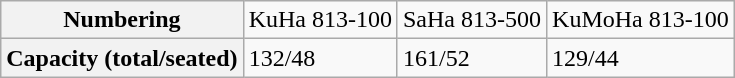<table class="wikitable">
<tr>
<th>Numbering</th>
<td>KuHa 813-100</td>
<td>SaHa 813-500</td>
<td>KuMoHa 813-100</td>
</tr>
<tr>
<th>Capacity (total/seated)</th>
<td>132/48</td>
<td>161/52</td>
<td>129/44</td>
</tr>
</table>
